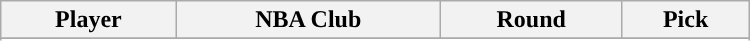<table class="wikitable" width="500">
<tr>
<th>Player</th>
<th>NBA Club</th>
<th>Round</th>
<th>Pick</th>
</tr>
<tr>
</tr>
<tr align="center" bgcolor="">
</tr>
<tr align="center" bgcolor="">
</tr>
</table>
